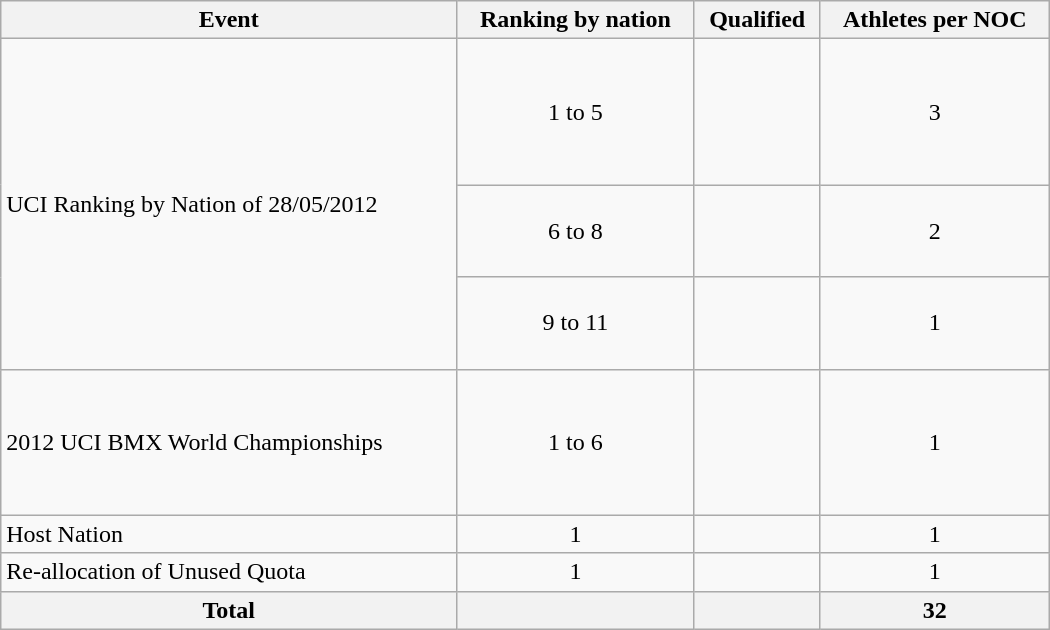<table class="wikitable"  style="width:700px; text-align:center;">
<tr>
<th>Event</th>
<th>Ranking by nation</th>
<th>Qualified</th>
<th>Athletes per NOC</th>
</tr>
<tr>
<td rowspan="3" style="text-align:left;">UCI Ranking by Nation of 28/05/2012</td>
<td>1 to 5</td>
<td align="left"><br><br><br><br><br></td>
<td>3</td>
</tr>
<tr>
<td>6 to 8</td>
<td align="left"><br><br><br></td>
<td>2</td>
</tr>
<tr>
<td>9 to 11</td>
<td align="left"><br><br><br></td>
<td>1</td>
</tr>
<tr>
<td align="left">2012 UCI BMX World Championships</td>
<td>1 to 6</td>
<td align="left"><br><br><br><br><br></td>
<td>1</td>
</tr>
<tr>
<td align="left">Host Nation</td>
<td>1</td>
<td align="left"></td>
<td>1</td>
</tr>
<tr>
<td align="left">Re-allocation of Unused Quota</td>
<td>1</td>
<td align="left"></td>
<td>1</td>
</tr>
<tr>
<th>Total</th>
<th></th>
<th></th>
<th>32</th>
</tr>
</table>
